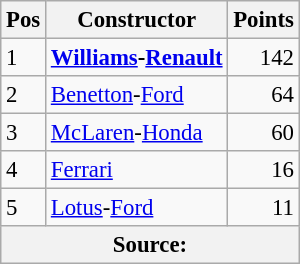<table class="wikitable" style="font-size: 95%;">
<tr>
<th>Pos</th>
<th>Constructor</th>
<th>Points</th>
</tr>
<tr>
<td>1</td>
<td> <strong><a href='#'>Williams</a>-<a href='#'>Renault</a></strong></td>
<td align="right">142</td>
</tr>
<tr>
<td>2</td>
<td> <a href='#'>Benetton</a>-<a href='#'>Ford</a></td>
<td align="right">64</td>
</tr>
<tr>
<td>3</td>
<td> <a href='#'>McLaren</a>-<a href='#'>Honda</a></td>
<td align="right">60</td>
</tr>
<tr>
<td>4</td>
<td> <a href='#'>Ferrari</a></td>
<td align="right">16</td>
</tr>
<tr>
<td>5</td>
<td> <a href='#'>Lotus</a>-<a href='#'>Ford</a></td>
<td align="right">11</td>
</tr>
<tr>
<th colspan=4>Source: </th>
</tr>
</table>
